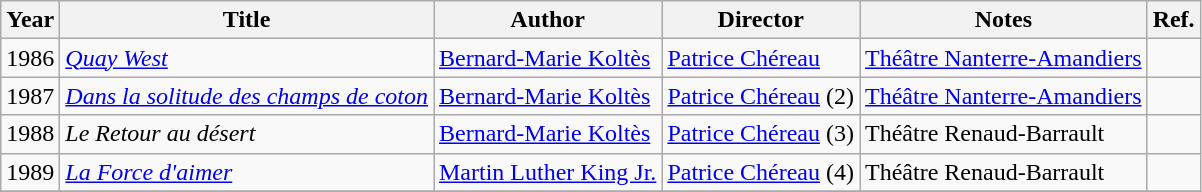<table class="wikitable">
<tr>
<th>Year</th>
<th>Title</th>
<th>Author</th>
<th>Director</th>
<th>Notes</th>
<th>Ref.</th>
</tr>
<tr>
<td>1986</td>
<td><em><a href='#'>Quay West</a></em></td>
<td><a href='#'>Bernard-Marie Koltès</a></td>
<td><a href='#'>Patrice Chéreau</a></td>
<td><a href='#'>Théâtre Nanterre-Amandiers</a></td>
<td></td>
</tr>
<tr>
<td>1987</td>
<td><em><a href='#'>Dans la solitude des champs de coton</a></em></td>
<td><a href='#'>Bernard-Marie Koltès</a></td>
<td><a href='#'>Patrice Chéreau</a> (2)</td>
<td><a href='#'>Théâtre Nanterre-Amandiers</a></td>
<td></td>
</tr>
<tr>
<td>1988</td>
<td><em>Le Retour au désert</em></td>
<td><a href='#'>Bernard-Marie Koltès</a></td>
<td><a href='#'>Patrice Chéreau</a> (3)</td>
<td>Théâtre Renaud-Barrault</td>
<td></td>
</tr>
<tr>
<td>1989</td>
<td><em><a href='#'>La Force d'aimer</a></em></td>
<td><a href='#'>Martin Luther King Jr.</a></td>
<td><a href='#'>Patrice Chéreau</a> (4)</td>
<td>Théâtre Renaud-Barrault</td>
<td></td>
</tr>
<tr>
</tr>
</table>
